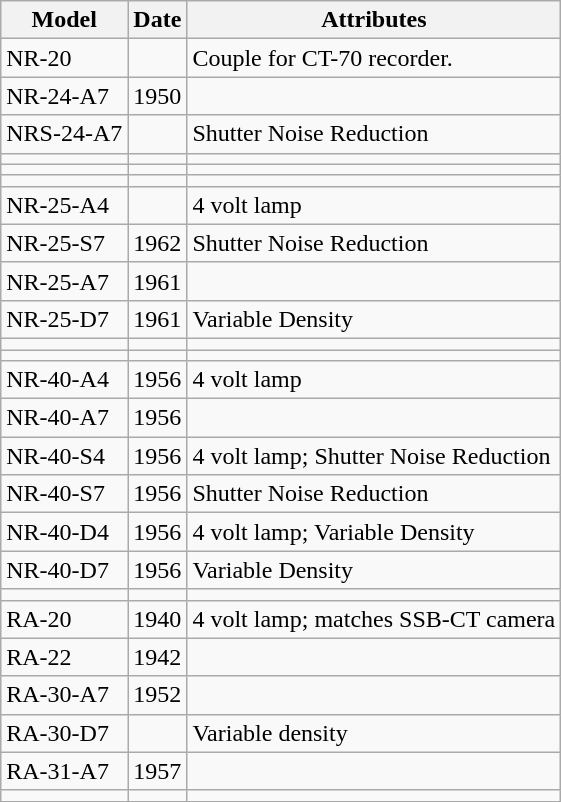<table class="wikitable">
<tr>
<th>Model</th>
<th>Date</th>
<th>Attributes</th>
</tr>
<tr>
<td>NR-20</td>
<td></td>
<td>Couple for CT-70 recorder.</td>
</tr>
<tr>
<td>NR-24-A7</td>
<td>1950</td>
<td></td>
</tr>
<tr>
<td>NRS-24-A7</td>
<td></td>
<td>Shutter Noise Reduction</td>
</tr>
<tr>
<td></td>
<td></td>
<td></td>
</tr>
<tr>
<td></td>
<td></td>
<td></td>
</tr>
<tr>
<td></td>
<td></td>
<td></td>
</tr>
<tr>
<td>NR-25-A4</td>
<td></td>
<td>4 volt lamp</td>
</tr>
<tr>
<td>NR-25-S7</td>
<td>1962</td>
<td>Shutter Noise Reduction</td>
</tr>
<tr>
<td>NR-25-A7</td>
<td>1961</td>
<td></td>
</tr>
<tr>
<td>NR-25-D7</td>
<td>1961</td>
<td>Variable Density</td>
</tr>
<tr>
<td></td>
<td></td>
<td></td>
</tr>
<tr>
<td></td>
<td></td>
<td></td>
</tr>
<tr>
<td>NR-40-A4</td>
<td>1956</td>
<td>4 volt lamp</td>
</tr>
<tr>
<td>NR-40-A7</td>
<td>1956</td>
<td></td>
</tr>
<tr>
<td>NR-40-S4</td>
<td>1956</td>
<td>4 volt lamp; Shutter Noise Reduction</td>
</tr>
<tr>
<td>NR-40-S7</td>
<td>1956</td>
<td>Shutter Noise Reduction</td>
</tr>
<tr>
<td>NR-40-D4</td>
<td>1956</td>
<td>4 volt lamp; Variable Density</td>
</tr>
<tr>
<td>NR-40-D7</td>
<td>1956</td>
<td>Variable Density</td>
</tr>
<tr>
<td></td>
<td></td>
<td></td>
</tr>
<tr>
<td>RA-20</td>
<td>1940</td>
<td>4 volt lamp; matches SSB-CT camera</td>
</tr>
<tr>
<td>RA-22</td>
<td>1942</td>
<td></td>
</tr>
<tr>
<td>RA-30-A7</td>
<td>1952</td>
<td></td>
</tr>
<tr>
<td>RA-30-D7</td>
<td></td>
<td>Variable density</td>
</tr>
<tr>
<td>RA-31-A7</td>
<td>1957</td>
<td></td>
</tr>
<tr>
<td></td>
<td></td>
<td></td>
</tr>
<tr>
</tr>
</table>
